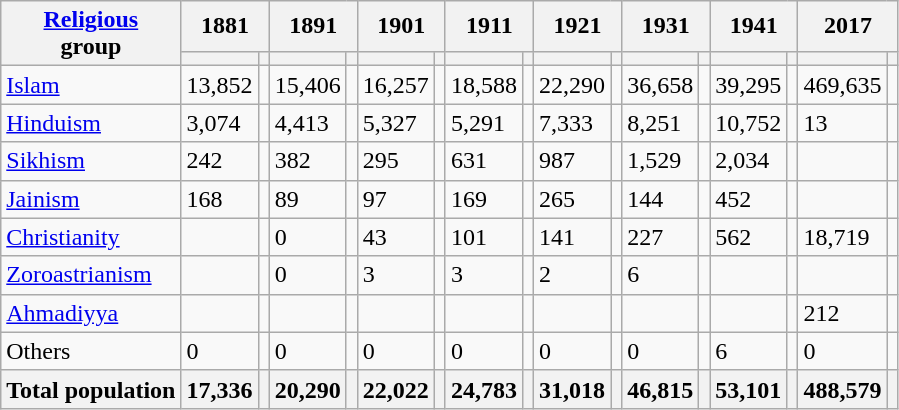<table class="wikitable collapsible sortable">
<tr>
<th rowspan="2"><a href='#'>Religious</a><br>group</th>
<th colspan="2">1881</th>
<th colspan="2">1891</th>
<th colspan="2">1901</th>
<th colspan="2">1911</th>
<th colspan="2">1921</th>
<th colspan="2">1931</th>
<th colspan="2">1941</th>
<th colspan="2">2017</th>
</tr>
<tr>
<th><a href='#'></a></th>
<th></th>
<th></th>
<th></th>
<th></th>
<th></th>
<th></th>
<th></th>
<th></th>
<th></th>
<th></th>
<th></th>
<th></th>
<th></th>
<th></th>
<th></th>
</tr>
<tr>
<td><a href='#'>Islam</a> </td>
<td>13,852</td>
<td></td>
<td>15,406</td>
<td></td>
<td>16,257</td>
<td></td>
<td>18,588</td>
<td></td>
<td>22,290</td>
<td></td>
<td>36,658</td>
<td></td>
<td>39,295</td>
<td></td>
<td>469,635</td>
<td></td>
</tr>
<tr>
<td><a href='#'>Hinduism</a> </td>
<td>3,074</td>
<td></td>
<td>4,413</td>
<td></td>
<td>5,327</td>
<td></td>
<td>5,291</td>
<td></td>
<td>7,333</td>
<td></td>
<td>8,251</td>
<td></td>
<td>10,752</td>
<td></td>
<td>13</td>
<td></td>
</tr>
<tr>
<td><a href='#'>Sikhism</a> </td>
<td>242</td>
<td></td>
<td>382</td>
<td></td>
<td>295</td>
<td></td>
<td>631</td>
<td></td>
<td>987</td>
<td></td>
<td>1,529</td>
<td></td>
<td>2,034</td>
<td></td>
<td></td>
<td></td>
</tr>
<tr>
<td><a href='#'>Jainism</a> </td>
<td>168</td>
<td></td>
<td>89</td>
<td></td>
<td>97</td>
<td></td>
<td>169</td>
<td></td>
<td>265</td>
<td></td>
<td>144</td>
<td></td>
<td>452</td>
<td></td>
<td></td>
<td></td>
</tr>
<tr>
<td><a href='#'>Christianity</a> </td>
<td></td>
<td></td>
<td>0</td>
<td></td>
<td>43</td>
<td></td>
<td>101</td>
<td></td>
<td>141</td>
<td></td>
<td>227</td>
<td></td>
<td>562</td>
<td></td>
<td>18,719</td>
<td></td>
</tr>
<tr>
<td><a href='#'>Zoroastrianism</a> </td>
<td></td>
<td></td>
<td>0</td>
<td></td>
<td>3</td>
<td></td>
<td>3</td>
<td></td>
<td>2</td>
<td></td>
<td>6</td>
<td></td>
<td></td>
<td></td>
<td></td>
<td></td>
</tr>
<tr>
<td><a href='#'>Ahmadiyya</a> </td>
<td></td>
<td></td>
<td></td>
<td></td>
<td></td>
<td></td>
<td></td>
<td></td>
<td></td>
<td></td>
<td></td>
<td></td>
<td></td>
<td></td>
<td>212</td>
<td></td>
</tr>
<tr>
<td>Others</td>
<td>0</td>
<td></td>
<td>0</td>
<td></td>
<td>0</td>
<td></td>
<td>0</td>
<td></td>
<td>0</td>
<td></td>
<td>0</td>
<td></td>
<td>6</td>
<td></td>
<td>0</td>
<td></td>
</tr>
<tr>
<th>Total population</th>
<th>17,336</th>
<th></th>
<th>20,290</th>
<th></th>
<th>22,022</th>
<th></th>
<th>24,783</th>
<th></th>
<th>31,018</th>
<th></th>
<th>46,815</th>
<th></th>
<th>53,101</th>
<th></th>
<th>488,579</th>
<th></th>
</tr>
</table>
